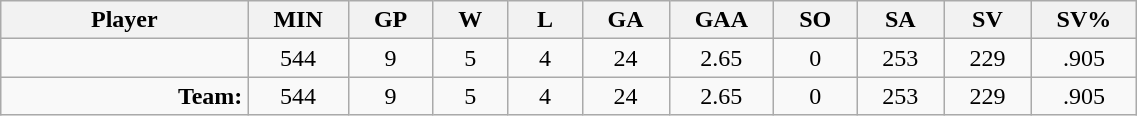<table class="wikitable sortable" width="60%">
<tr>
<th bgcolor="#DDDDFF" width="10%">Player</th>
<th width="3%" bgcolor="#DDDDFF" title="Minutes played">MIN</th>
<th width="3%" bgcolor="#DDDDFF" title="Games played in">GP</th>
<th width="3%" bgcolor="#DDDDFF" title="Games played in">W</th>
<th width="3%" bgcolor="#DDDDFF"title="Games played in">L</th>
<th width="3%" bgcolor="#DDDDFF" title="Goals against">GA</th>
<th width="3%" bgcolor="#DDDDFF" title="Goals against average">GAA</th>
<th width="3%" bgcolor="#DDDDFF" title="Shut-outs">SO</th>
<th width="3%" bgcolor="#DDDDFF" title="Shots against">SA</th>
<th width="3%" bgcolor="#DDDDFF" title="Shots saved">SV</th>
<th width="3%" bgcolor="#DDDDFF" title="Save percentage">SV%</th>
</tr>
<tr align="center">
<td align="right"></td>
<td>544</td>
<td>9</td>
<td>5</td>
<td>4</td>
<td>24</td>
<td>2.65</td>
<td>0</td>
<td>253</td>
<td>229</td>
<td>.905</td>
</tr>
<tr align="center">
<td align="right"><strong>Team:</strong></td>
<td>544</td>
<td>9</td>
<td>5</td>
<td>4</td>
<td>24</td>
<td>2.65</td>
<td>0</td>
<td>253</td>
<td>229</td>
<td>.905</td>
</tr>
</table>
